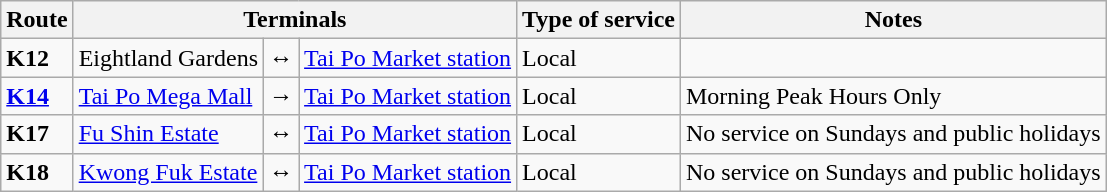<table class="wikitable">
<tr>
<th>Route</th>
<th colspan=3>Terminals</th>
<th>Type of service</th>
<th>Notes</th>
</tr>
<tr>
<td><strong>K12</strong></td>
<td>Eightland Gardens</td>
<td>↔</td>
<td><a href='#'>Tai Po Market station</a></td>
<td>Local</td>
<td></td>
</tr>
<tr>
<td><strong><a href='#'><span>K14</span></a></strong></td>
<td><a href='#'>Tai Po Mega Mall</a></td>
<td>→</td>
<td><a href='#'>Tai Po Market station</a></td>
<td>Local</td>
<td>Morning Peak Hours Only</td>
</tr>
<tr>
<td><strong>K17</strong></td>
<td><a href='#'>Fu Shin Estate</a></td>
<td>↔</td>
<td><a href='#'>Tai Po Market station</a></td>
<td>Local</td>
<td>No service on Sundays and public holidays</td>
</tr>
<tr>
<td><strong>K18</strong></td>
<td><a href='#'>Kwong Fuk Estate</a></td>
<td>↔</td>
<td><a href='#'>Tai Po Market station</a></td>
<td>Local</td>
<td>No service on Sundays and public holidays</td>
</tr>
</table>
